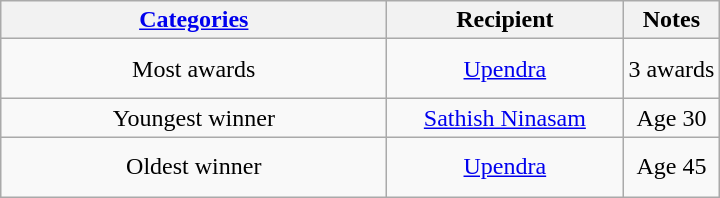<table class="wikitable" style="text-align: center">
<tr>
<th width="25"><strong><a href='#'>Categories</a></strong></th>
<th width="100">Recipient</th>
<th>Notes</th>
</tr>
<tr style="height:2.5em;">
<td width="250">Most awards</td>
<td width="150"><a href='#'>Upendra</a></td>
<td>3 awards</td>
</tr>
<tr>
<td>Youngest winner</td>
<td><a href='#'>Sathish Ninasam</a></td>
<td>Age 30</td>
</tr>
<tr style="height:2.5em;">
<td>Oldest winner</td>
<td><a href='#'>Upendra</a></td>
<td>Age 45</td>
</tr>
</table>
